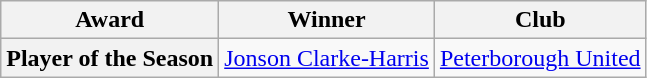<table class="wikitable">
<tr>
<th>Award</th>
<th>Winner</th>
<th>Club</th>
</tr>
<tr>
<th>Player of the Season</th>
<td> <a href='#'>Jonson Clarke-Harris</a></td>
<td><a href='#'>Peterborough United</a></td>
</tr>
</table>
